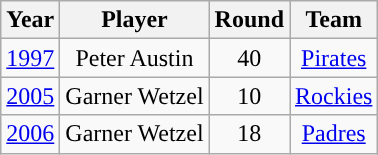<table class="wikitable sortable" style="text-align: center;">
<tr>
<th>Year</th>
<th>Player</th>
<th>Round</th>
<th>Team</th>
</tr>
<tr>
<td><a href='#'>1997</a></td>
<td data-sort-value="Austin Peter">Peter Austin</td>
<td>40</td>
<td><a href='#'>Pirates</a></td>
</tr>
<tr>
<td><a href='#'>2005</a></td>
<td data-sort-value="Wetzel Garner">Garner Wetzel</td>
<td>10</td>
<td><a href='#'>Rockies</a></td>
</tr>
<tr>
<td><a href='#'>2006</a></td>
<td data-sort-value="Wetzel Garner">Garner Wetzel</td>
<td>18</td>
<td><a href='#'>Padres</a></td>
</tr>
</table>
